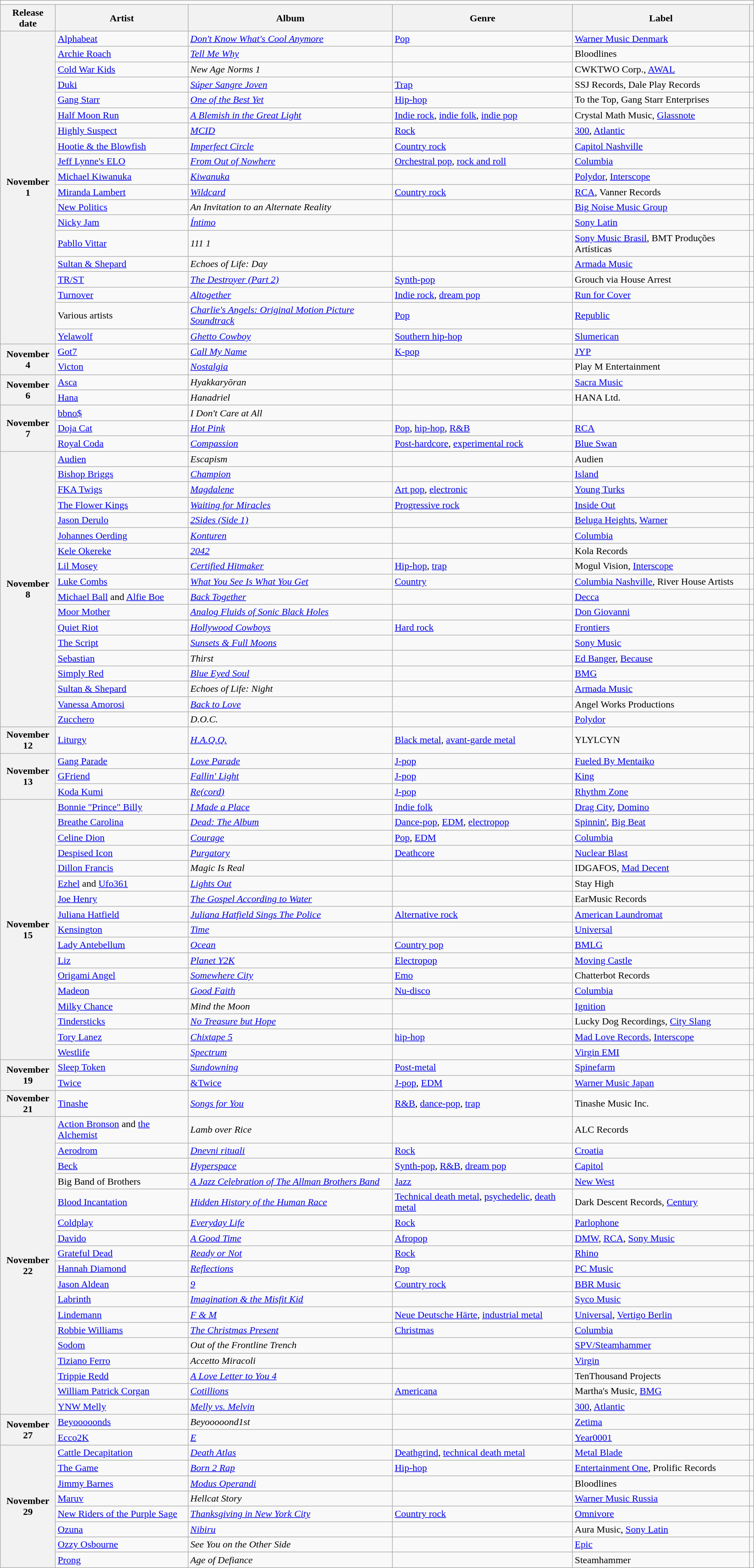<table class="wikitable plainrowheaders">
<tr>
<td colspan="6" style="text-align:center;"></td>
</tr>
<tr>
<th scope="col">Release date</th>
<th scope="col">Artist</th>
<th scope="col">Album</th>
<th scope="col">Genre</th>
<th scope="col">Label</th>
<th scope="col"></th>
</tr>
<tr>
<th scope="row" rowspan="19" style="text-align:center;">November<br>1</th>
<td><a href='#'>Alphabeat</a></td>
<td><em><a href='#'>Don't Know What's Cool Anymore</a></em></td>
<td><a href='#'>Pop</a></td>
<td><a href='#'>Warner Music Denmark</a></td>
<td></td>
</tr>
<tr>
<td><a href='#'>Archie Roach</a></td>
<td><em><a href='#'>Tell Me Why</a></em></td>
<td></td>
<td>Bloodlines</td>
<td></td>
</tr>
<tr>
<td><a href='#'>Cold War Kids</a></td>
<td><em>New Age Norms 1</em></td>
<td></td>
<td>CWKTWO Corp., <a href='#'>AWAL</a></td>
<td></td>
</tr>
<tr>
<td><a href='#'>Duki</a></td>
<td><em><a href='#'>Súper Sangre Joven</a></em></td>
<td><a href='#'>Trap</a></td>
<td>SSJ Records, Dale Play Records</td>
<td></td>
</tr>
<tr>
<td><a href='#'>Gang Starr</a></td>
<td><em><a href='#'>One of the Best Yet</a></em></td>
<td><a href='#'>Hip-hop</a></td>
<td>To the Top, Gang Starr Enterprises</td>
<td></td>
</tr>
<tr>
<td><a href='#'>Half Moon Run</a></td>
<td><em><a href='#'>A Blemish in the Great Light</a></em></td>
<td><a href='#'>Indie rock</a>, <a href='#'>indie folk</a>, <a href='#'>indie pop</a></td>
<td>Crystal Math Music, <a href='#'>Glassnote</a></td>
<td></td>
</tr>
<tr>
<td><a href='#'>Highly Suspect</a></td>
<td><em><a href='#'>MCID</a></em></td>
<td><a href='#'>Rock</a></td>
<td><a href='#'>300</a>, <a href='#'>Atlantic</a></td>
<td></td>
</tr>
<tr>
<td><a href='#'>Hootie & the Blowfish</a></td>
<td><em><a href='#'>Imperfect Circle</a></em></td>
<td><a href='#'>Country rock</a></td>
<td><a href='#'>Capitol Nashville</a></td>
<td></td>
</tr>
<tr>
<td><a href='#'>Jeff Lynne's ELO</a></td>
<td><em><a href='#'>From Out of Nowhere</a></em></td>
<td><a href='#'>Orchestral pop</a>, <a href='#'>rock and roll</a></td>
<td><a href='#'>Columbia</a></td>
<td></td>
</tr>
<tr>
<td><a href='#'>Michael Kiwanuka</a></td>
<td><em><a href='#'>Kiwanuka</a></em></td>
<td></td>
<td><a href='#'>Polydor</a>, <a href='#'>Interscope</a></td>
<td></td>
</tr>
<tr>
<td><a href='#'>Miranda Lambert</a></td>
<td><em><a href='#'>Wildcard</a></em></td>
<td><a href='#'>Country rock</a></td>
<td><a href='#'>RCA</a>, Vanner Records</td>
<td></td>
</tr>
<tr>
<td><a href='#'>New Politics</a></td>
<td><em>An Invitation to an Alternate Reality</em></td>
<td></td>
<td><a href='#'>Big Noise Music Group</a></td>
<td></td>
</tr>
<tr>
<td><a href='#'>Nicky Jam</a></td>
<td><em><a href='#'>Íntimo</a></em></td>
<td></td>
<td><a href='#'>Sony Latin</a></td>
<td></td>
</tr>
<tr>
<td><a href='#'>Pabllo Vittar</a></td>
<td><em>111 1</em></td>
<td></td>
<td><a href='#'>Sony Music Brasil</a>, BMT Produções Artísticas</td>
<td></td>
</tr>
<tr>
<td><a href='#'>Sultan & Shepard</a></td>
<td><em>Echoes of Life: Day</em></td>
<td></td>
<td><a href='#'>Armada Music</a></td>
<td></td>
</tr>
<tr>
<td><a href='#'>TR/ST</a></td>
<td><em><a href='#'>The Destroyer (Part 2)</a></em></td>
<td><a href='#'>Synth-pop</a></td>
<td>Grouch via House Arrest</td>
<td></td>
</tr>
<tr>
<td><a href='#'>Turnover</a></td>
<td><em><a href='#'>Altogether</a></em></td>
<td><a href='#'>Indie rock</a>, <a href='#'>dream pop</a></td>
<td><a href='#'>Run for Cover</a></td>
<td></td>
</tr>
<tr>
<td>Various artists</td>
<td><em><a href='#'>Charlie's Angels: Original Motion Picture Soundtrack</a></em></td>
<td><a href='#'>Pop</a></td>
<td><a href='#'>Republic</a></td>
<td></td>
</tr>
<tr>
<td><a href='#'>Yelawolf</a></td>
<td><em><a href='#'>Ghetto Cowboy</a></em></td>
<td><a href='#'>Southern hip-hop</a></td>
<td><a href='#'>Slumerican</a></td>
<td></td>
</tr>
<tr>
<th scope="row" rowspan="2" style="text-align:center;">November<br>4</th>
<td><a href='#'>Got7</a></td>
<td><em><a href='#'>Call My Name</a></em></td>
<td><a href='#'>K-pop</a></td>
<td><a href='#'>JYP</a></td>
<td></td>
</tr>
<tr>
<td><a href='#'>Victon</a></td>
<td><em><a href='#'>Nostalgia</a></em></td>
<td></td>
<td>Play M Entertainment</td>
<td></td>
</tr>
<tr>
<th scope="row" rowspan="2" style="text-align:center;">November<br>6</th>
<td><a href='#'>Asca</a></td>
<td><em>Hyakkaryōran</em></td>
<td></td>
<td><a href='#'>Sacra Music</a></td>
<td></td>
</tr>
<tr>
<td><a href='#'>Hana</a></td>
<td><em>Hanadriel</em></td>
<td></td>
<td>HANA Ltd.</td>
<td></td>
</tr>
<tr>
<th scope="row" rowspan="3" style="text-align:center;">November<br>7</th>
<td><a href='#'>bbno$</a></td>
<td><em>I Don't Care at All</em></td>
<td></td>
<td></td>
<td></td>
</tr>
<tr>
<td><a href='#'>Doja Cat</a></td>
<td><em><a href='#'>Hot Pink</a></em></td>
<td><a href='#'>Pop</a>, <a href='#'>hip-hop</a>, <a href='#'>R&B</a></td>
<td><a href='#'>RCA</a></td>
<td></td>
</tr>
<tr>
<td><a href='#'>Royal Coda</a></td>
<td><em><a href='#'>Compassion</a></em></td>
<td><a href='#'>Post-hardcore</a>, <a href='#'>experimental rock</a></td>
<td><a href='#'>Blue Swan</a></td>
<td></td>
</tr>
<tr>
<th scope="row" rowspan="18" style="text-align:center;">November<br>8</th>
<td><a href='#'>Audien</a></td>
<td><em>Escapism</em></td>
<td></td>
<td>Audien</td>
<td></td>
</tr>
<tr>
<td><a href='#'>Bishop Briggs</a></td>
<td><em><a href='#'>Champion</a></em></td>
<td></td>
<td><a href='#'>Island</a></td>
<td></td>
</tr>
<tr>
<td><a href='#'>FKA Twigs</a></td>
<td><em><a href='#'>Magdalene</a></em></td>
<td><a href='#'>Art pop</a>, <a href='#'>electronic</a></td>
<td><a href='#'>Young Turks</a></td>
<td></td>
</tr>
<tr>
<td><a href='#'>The Flower Kings</a></td>
<td><em><a href='#'>Waiting for Miracles</a></em></td>
<td><a href='#'>Progressive rock</a></td>
<td><a href='#'>Inside Out</a></td>
<td></td>
</tr>
<tr>
<td><a href='#'>Jason Derulo</a></td>
<td><em><a href='#'>2Sides (Side 1)</a></em></td>
<td></td>
<td><a href='#'>Beluga Heights</a>, <a href='#'>Warner</a></td>
<td></td>
</tr>
<tr>
<td><a href='#'>Johannes Oerding</a></td>
<td><em><a href='#'>Konturen</a></em></td>
<td></td>
<td><a href='#'>Columbia</a></td>
<td></td>
</tr>
<tr>
<td><a href='#'>Kele Okereke</a></td>
<td><em><a href='#'>2042</a></em></td>
<td></td>
<td>Kola Records</td>
<td></td>
</tr>
<tr>
<td><a href='#'>Lil Mosey</a></td>
<td><em><a href='#'>Certified Hitmaker</a></em></td>
<td><a href='#'>Hip-hop</a>, <a href='#'>trap</a></td>
<td>Mogul Vision, <a href='#'>Interscope</a></td>
<td></td>
</tr>
<tr>
<td><a href='#'>Luke Combs</a></td>
<td><em><a href='#'>What You See Is What You Get</a></em></td>
<td><a href='#'>Country</a></td>
<td><a href='#'>Columbia Nashville</a>, River House Artists</td>
<td></td>
</tr>
<tr>
<td><a href='#'>Michael Ball</a> and <a href='#'>Alfie Boe</a></td>
<td><em><a href='#'>Back Together</a></em></td>
<td></td>
<td><a href='#'>Decca</a></td>
<td></td>
</tr>
<tr>
<td><a href='#'>Moor Mother</a></td>
<td><em><a href='#'>Analog Fluids of Sonic Black Holes</a></em></td>
<td></td>
<td><a href='#'>Don Giovanni</a></td>
<td></td>
</tr>
<tr>
<td><a href='#'>Quiet Riot</a></td>
<td><em><a href='#'>Hollywood Cowboys</a></em></td>
<td><a href='#'>Hard rock</a></td>
<td><a href='#'>Frontiers</a></td>
<td></td>
</tr>
<tr>
<td><a href='#'>The Script</a></td>
<td><em><a href='#'>Sunsets & Full Moons</a></em></td>
<td></td>
<td><a href='#'>Sony Music</a></td>
<td></td>
</tr>
<tr>
<td><a href='#'>Sebastian</a></td>
<td><em>Thirst</em></td>
<td></td>
<td><a href='#'>Ed Banger</a>, <a href='#'>Because</a></td>
<td></td>
</tr>
<tr>
<td><a href='#'>Simply Red</a></td>
<td><em><a href='#'>Blue Eyed Soul</a></em></td>
<td></td>
<td><a href='#'>BMG</a></td>
<td></td>
</tr>
<tr>
<td><a href='#'>Sultan & Shepard</a></td>
<td><em>Echoes of Life: Night</em></td>
<td></td>
<td><a href='#'>Armada Music</a></td>
<td></td>
</tr>
<tr>
<td><a href='#'>Vanessa Amorosi</a></td>
<td><em><a href='#'>Back to Love</a></em></td>
<td></td>
<td>Angel Works Productions</td>
<td></td>
</tr>
<tr>
<td><a href='#'>Zucchero</a></td>
<td><em>D.O.C.</em></td>
<td></td>
<td><a href='#'>Polydor</a></td>
<td></td>
</tr>
<tr>
<th scope="row" style="text-align:center;">November<br>12</th>
<td><a href='#'>Liturgy</a></td>
<td><em><a href='#'>H.A.Q.Q.</a></em></td>
<td><a href='#'>Black metal</a>, <a href='#'>avant-garde metal</a></td>
<td>YLYLCYN</td>
<td></td>
</tr>
<tr>
<th scope="row" rowspan="3" style="text-align:center;">November<br>13</th>
<td><a href='#'>Gang Parade</a></td>
<td><em><a href='#'>Love Parade</a></em></td>
<td><a href='#'>J-pop</a></td>
<td><a href='#'>Fueled By Mentaiko</a></td>
<td></td>
</tr>
<tr>
<td><a href='#'>GFriend</a></td>
<td><em><a href='#'>Fallin' Light</a></em></td>
<td><a href='#'>J-pop</a></td>
<td><a href='#'>King</a></td>
<td></td>
</tr>
<tr>
<td><a href='#'>Koda Kumi</a></td>
<td><em><a href='#'>Re(cord)</a></em></td>
<td><a href='#'>J-pop</a></td>
<td><a href='#'>Rhythm Zone</a></td>
<td></td>
</tr>
<tr>
<th scope="row" rowspan="17" style="text-align:center;">November<br>15</th>
<td><a href='#'>Bonnie "Prince" Billy</a></td>
<td><em><a href='#'>I Made a Place</a></em></td>
<td><a href='#'>Indie folk</a></td>
<td><a href='#'>Drag City</a>, <a href='#'>Domino</a></td>
<td></td>
</tr>
<tr>
<td><a href='#'>Breathe Carolina</a></td>
<td><em><a href='#'>Dead: The Album</a></em></td>
<td><a href='#'>Dance-pop</a>, <a href='#'>EDM</a>, <a href='#'>electropop</a></td>
<td><a href='#'>Spinnin'</a>, <a href='#'>Big Beat</a></td>
<td></td>
</tr>
<tr>
<td><a href='#'>Celine Dion</a></td>
<td><em><a href='#'>Courage</a></em></td>
<td><a href='#'>Pop</a>, <a href='#'>EDM</a></td>
<td><a href='#'>Columbia</a></td>
<td></td>
</tr>
<tr>
<td><a href='#'>Despised Icon</a></td>
<td><em><a href='#'>Purgatory</a></em></td>
<td><a href='#'>Deathcore</a></td>
<td><a href='#'>Nuclear Blast</a></td>
<td></td>
</tr>
<tr>
<td><a href='#'>Dillon Francis</a></td>
<td><em>Magic Is Real</em></td>
<td></td>
<td>IDGAFOS, <a href='#'>Mad Decent</a></td>
<td></td>
</tr>
<tr>
<td><a href='#'>Ezhel</a> and <a href='#'>Ufo361</a></td>
<td><em><a href='#'>Lights Out</a></em></td>
<td></td>
<td>Stay High</td>
<td></td>
</tr>
<tr>
<td><a href='#'>Joe Henry</a></td>
<td><em><a href='#'>The Gospel According to Water</a></em></td>
<td></td>
<td>EarMusic Records</td>
<td></td>
</tr>
<tr>
<td><a href='#'>Juliana Hatfield</a></td>
<td><em><a href='#'>Juliana Hatfield Sings The Police</a></em></td>
<td><a href='#'>Alternative rock</a></td>
<td><a href='#'>American Laundromat</a></td>
<td></td>
</tr>
<tr>
<td><a href='#'>Kensington</a></td>
<td><em><a href='#'>Time</a></em></td>
<td></td>
<td><a href='#'>Universal</a></td>
<td></td>
</tr>
<tr>
<td><a href='#'>Lady Antebellum</a></td>
<td><em><a href='#'>Ocean</a></em></td>
<td><a href='#'>Country pop</a></td>
<td><a href='#'>BMLG</a></td>
<td></td>
</tr>
<tr>
<td><a href='#'>Liz</a></td>
<td><em><a href='#'>Planet Y2K</a></em></td>
<td><a href='#'>Electropop</a></td>
<td><a href='#'>Moving Castle</a></td>
<td></td>
</tr>
<tr>
<td><a href='#'>Origami Angel</a></td>
<td><em><a href='#'>Somewhere City</a></em></td>
<td><a href='#'>Emo</a></td>
<td>Chatterbot Records</td>
<td></td>
</tr>
<tr>
<td><a href='#'>Madeon</a></td>
<td><em><a href='#'>Good Faith</a></em></td>
<td><a href='#'>Nu-disco</a></td>
<td><a href='#'>Columbia</a></td>
<td></td>
</tr>
<tr>
<td><a href='#'>Milky Chance</a></td>
<td><em>Mind the Moon</em></td>
<td></td>
<td><a href='#'>Ignition</a></td>
<td></td>
</tr>
<tr>
<td><a href='#'>Tindersticks</a></td>
<td><em><a href='#'>No Treasure but Hope</a></em></td>
<td></td>
<td>Lucky Dog Recordings, <a href='#'>City Slang</a></td>
<td></td>
</tr>
<tr>
<td><a href='#'>Tory Lanez</a></td>
<td><em><a href='#'>Chixtape 5</a></em></td>
<td><a href='#'>hip-hop</a></td>
<td><a href='#'>Mad Love Records</a>, <a href='#'>Interscope</a></td>
<td></td>
</tr>
<tr>
<td><a href='#'>Westlife</a></td>
<td><em><a href='#'>Spectrum</a></em></td>
<td></td>
<td><a href='#'>Virgin EMI</a></td>
<td></td>
</tr>
<tr>
<th scope="row" rowspan="2" style="text-align:center;">November<br>19</th>
<td><a href='#'>Sleep Token</a></td>
<td><em><a href='#'>Sundowning</a></em></td>
<td><a href='#'>Post-metal</a></td>
<td><a href='#'>Spinefarm</a></td>
<td></td>
</tr>
<tr>
<td><a href='#'>Twice</a></td>
<td><a href='#'>&Twice</a></td>
<td><a href='#'>J-pop</a>, <a href='#'>EDM</a></td>
<td><a href='#'>Warner Music Japan</a></td>
</tr>
<tr>
<th scope="row" style="text-align:center;">November<br>21</th>
<td><a href='#'>Tinashe</a></td>
<td><em><a href='#'>Songs for You</a></em></td>
<td><a href='#'>R&B</a>, <a href='#'>dance-pop</a>, <a href='#'>trap</a></td>
<td>Tinashe Music Inc.</td>
<td></td>
</tr>
<tr>
<th scope="row" rowspan="18" style="text-align:center;">November<br>22</th>
<td><a href='#'>Action Bronson</a> and <a href='#'>the Alchemist</a></td>
<td><em>Lamb over Rice</em></td>
<td></td>
<td>ALC Records</td>
<td></td>
</tr>
<tr>
<td><a href='#'>Aerodrom</a></td>
<td><em><a href='#'>Dnevni rituali</a></em></td>
<td><a href='#'>Rock</a></td>
<td><a href='#'>Croatia</a></td>
<td></td>
</tr>
<tr>
<td><a href='#'>Beck</a></td>
<td><em><a href='#'>Hyperspace</a></em></td>
<td><a href='#'>Synth-pop</a>, <a href='#'>R&B</a>, <a href='#'>dream pop</a></td>
<td><a href='#'>Capitol</a></td>
<td></td>
</tr>
<tr>
<td>Big Band of Brothers</td>
<td><em><a href='#'>A Jazz Celebration of The Allman Brothers Band</a></em></td>
<td><a href='#'>Jazz</a></td>
<td><a href='#'>New West</a></td>
<td></td>
</tr>
<tr>
<td><a href='#'>Blood Incantation</a></td>
<td><em><a href='#'>Hidden History of the Human Race</a></em></td>
<td><a href='#'>Technical death metal</a>, <a href='#'>psychedelic</a>, <a href='#'>death metal</a></td>
<td>Dark Descent Records, <a href='#'>Century</a></td>
<td></td>
</tr>
<tr>
<td><a href='#'>Coldplay</a></td>
<td><em><a href='#'>Everyday Life</a></em></td>
<td><a href='#'>Rock</a></td>
<td><a href='#'>Parlophone</a></td>
<td></td>
</tr>
<tr>
<td><a href='#'>Davido</a></td>
<td><em><a href='#'>A Good Time</a></em></td>
<td><a href='#'>Afropop</a></td>
<td><a href='#'>DMW</a>, <a href='#'>RCA</a>, <a href='#'>Sony Music</a></td>
<td></td>
</tr>
<tr>
<td><a href='#'>Grateful Dead</a></td>
<td><em><a href='#'>Ready or Not</a></em></td>
<td><a href='#'>Rock</a></td>
<td><a href='#'>Rhino</a></td>
<td></td>
</tr>
<tr>
<td><a href='#'>Hannah Diamond</a></td>
<td><em><a href='#'>Reflections</a></em></td>
<td><a href='#'>Pop</a></td>
<td><a href='#'>PC Music</a></td>
<td></td>
</tr>
<tr>
<td><a href='#'>Jason Aldean</a></td>
<td><em><a href='#'>9</a></em></td>
<td><a href='#'>Country rock</a></td>
<td><a href='#'>BBR Music</a></td>
<td></td>
</tr>
<tr>
<td><a href='#'>Labrinth</a></td>
<td><em><a href='#'>Imagination & the Misfit Kid</a></em></td>
<td></td>
<td><a href='#'>Syco Music</a></td>
<td></td>
</tr>
<tr>
<td><a href='#'>Lindemann</a></td>
<td><em><a href='#'>F & M</a></em></td>
<td><a href='#'>Neue Deutsche Härte</a>, <a href='#'>industrial metal</a></td>
<td><a href='#'>Universal</a>, <a href='#'>Vertigo Berlin</a></td>
<td></td>
</tr>
<tr>
<td><a href='#'>Robbie Williams</a></td>
<td><em><a href='#'>The Christmas Present</a></em></td>
<td><a href='#'>Christmas</a></td>
<td><a href='#'>Columbia</a></td>
<td></td>
</tr>
<tr>
<td><a href='#'>Sodom</a></td>
<td><em>Out of the Frontline Trench</em></td>
<td></td>
<td><a href='#'>SPV/Steamhammer</a></td>
<td></td>
</tr>
<tr>
<td><a href='#'>Tiziano Ferro</a></td>
<td><em>Accetto Miracoli</em></td>
<td></td>
<td><a href='#'>Virgin</a></td>
<td></td>
</tr>
<tr>
<td><a href='#'>Trippie Redd</a></td>
<td><em><a href='#'>A Love Letter to You 4</a></em></td>
<td></td>
<td>TenThousand Projects</td>
<td></td>
</tr>
<tr>
<td><a href='#'>William Patrick Corgan</a></td>
<td><em><a href='#'>Cotillions</a></em></td>
<td><a href='#'>Americana</a></td>
<td>Martha's Music, <a href='#'>BMG</a></td>
<td></td>
</tr>
<tr>
<td><a href='#'>YNW Melly</a></td>
<td><em><a href='#'>Melly vs. Melvin</a></em></td>
<td></td>
<td><a href='#'>300</a>, <a href='#'>Atlantic</a></td>
<td></td>
</tr>
<tr>
<th scope="row" rowspan="2" style="text-align:center;">November<br>27</th>
<td><a href='#'>Beyooooonds</a></td>
<td><em>Beyooooond1st</em></td>
<td></td>
<td><a href='#'>Zetima</a></td>
<td></td>
</tr>
<tr>
<td><a href='#'>Ecco2K</a></td>
<td><em><a href='#'>E</a></em></td>
<td></td>
<td><a href='#'>Year0001</a></td>
<td></td>
</tr>
<tr>
<th scope="row" rowspan="8" style="text-align:center;">November<br>29</th>
<td><a href='#'>Cattle Decapitation</a></td>
<td><em><a href='#'>Death Atlas</a></em></td>
<td><a href='#'>Deathgrind</a>, <a href='#'>technical death metal</a></td>
<td><a href='#'>Metal Blade</a></td>
<td></td>
</tr>
<tr>
<td><a href='#'>The Game</a></td>
<td><em><a href='#'>Born 2 Rap</a></em></td>
<td><a href='#'>Hip-hop</a></td>
<td><a href='#'>Entertainment One</a>, Prolific Records</td>
<td></td>
</tr>
<tr>
<td><a href='#'>Jimmy Barnes</a></td>
<td><em><a href='#'>Modus Operandi</a></em></td>
<td></td>
<td>Bloodlines</td>
<td></td>
</tr>
<tr>
<td><a href='#'>Maruv</a></td>
<td><em>Hellcat Story</em></td>
<td></td>
<td><a href='#'>Warner Music Russia</a></td>
<td></td>
</tr>
<tr>
<td><a href='#'>New Riders of the Purple Sage</a></td>
<td><em><a href='#'>Thanksgiving in New York City</a></em></td>
<td><a href='#'>Country rock</a></td>
<td><a href='#'>Omnivore</a></td>
<td></td>
</tr>
<tr>
<td><a href='#'>Ozuna</a></td>
<td><em><a href='#'>Nibiru</a></em></td>
<td></td>
<td>Aura Music, <a href='#'>Sony Latin</a></td>
<td></td>
</tr>
<tr>
<td><a href='#'>Ozzy Osbourne</a></td>
<td><em>See You on the Other Side</em></td>
<td></td>
<td><a href='#'>Epic</a></td>
<td></td>
</tr>
<tr>
<td><a href='#'>Prong</a></td>
<td><em>Age of Defiance</em></td>
<td></td>
<td>Steamhammer</td>
<td></td>
</tr>
</table>
